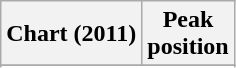<table class="wikitable sortable plainrowheaders" style="text-align:center">
<tr>
<th scope="col">Chart (2011)</th>
<th scope="col">Peak<br>position</th>
</tr>
<tr>
</tr>
<tr>
</tr>
</table>
